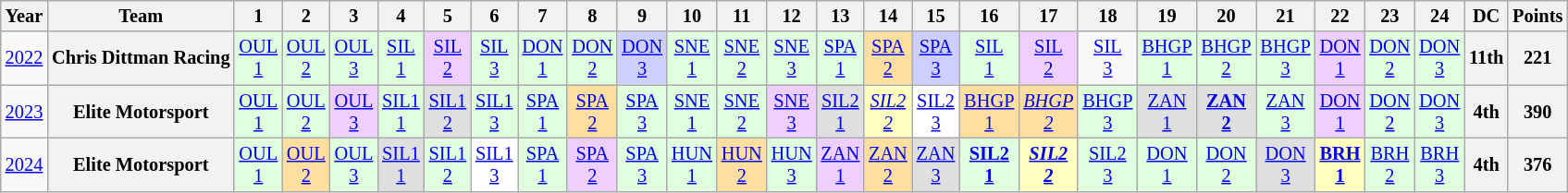<table class="wikitable" style="text-align:center; font-size:85%">
<tr>
<th>Year</th>
<th>Team</th>
<th>1</th>
<th>2</th>
<th>3</th>
<th>4</th>
<th>5</th>
<th>6</th>
<th>7</th>
<th>8</th>
<th>9</th>
<th>10</th>
<th>11</th>
<th>12</th>
<th>13</th>
<th>14</th>
<th>15</th>
<th>16</th>
<th>17</th>
<th>18</th>
<th>19</th>
<th>20</th>
<th>21</th>
<th>22</th>
<th>23</th>
<th>24</th>
<th>DC</th>
<th>Points</th>
</tr>
<tr>
<td><a href='#'>2022</a></td>
<th nowrap>Chris Dittman Racing</th>
<td style="background:#DFFFDF;"><a href='#'>OUL<br>1</a><br></td>
<td style="background:#DFFFDF;"><a href='#'>OUL<br>2</a><br></td>
<td style="background:#DFFFDF;"><a href='#'>OUL<br>3</a><br></td>
<td style="background:#DFFFDF;"><a href='#'>SIL<br>1</a><br></td>
<td style="background:#EFCFFF;"><a href='#'>SIL<br>2</a><br></td>
<td style="background:#DFFFDF;"><a href='#'>SIL<br>3</a><br></td>
<td style="background:#DFFFDF;"><a href='#'>DON<br>1</a><br></td>
<td style="background:#DFFFDF;"><a href='#'>DON<br>2</a><br></td>
<td style="background:#CFCFFF;"><a href='#'>DON<br>3</a><br></td>
<td style="background:#DFFFDF;"><a href='#'>SNE<br>1</a><br></td>
<td style="background:#DFFFDF;"><a href='#'>SNE<br>2</a><br></td>
<td style="background:#DFFFDF;"><a href='#'>SNE<br>3</a><br></td>
<td style="background:#DFFFDF;"><a href='#'>SPA<br>1</a><br></td>
<td style="background:#FFDF9F;"><a href='#'>SPA<br>2</a><br></td>
<td style="background:#CFCFFF;"><a href='#'>SPA<br>3</a><br></td>
<td style="background:#DFFFDF;"><a href='#'>SIL<br>1</a><br></td>
<td style="background:#EFCFFF;"><a href='#'>SIL<br>2</a><br></td>
<td style="background:#;"><a href='#'>SIL<br>3</a><br></td>
<td style="background:#DFFFDF;"><a href='#'>BHGP<br>1</a><br></td>
<td style="background:#DFFFDF;"><a href='#'>BHGP<br>2</a><br></td>
<td style="background:#DFFFDF;"><a href='#'>BHGP<br>3</a><br></td>
<td style="background:#EFCFFF;"><a href='#'>DON<br>1</a><br></td>
<td style="background:#DFFFDF;"><a href='#'>DON<br>2</a><br></td>
<td style="background:#DFFFDF;"><a href='#'>DON<br>3</a><br></td>
<th>11th</th>
<th>221</th>
</tr>
<tr>
<td><a href='#'>2023</a></td>
<th nowrap>Elite Motorsport</th>
<td style="background:#DFFFDF;"><a href='#'>OUL<br>1</a><br></td>
<td style="background:#DFFFDF;"><a href='#'>OUL<br>2</a><br></td>
<td style="background:#EFCFFF;"><a href='#'>OUL<br>3</a><br></td>
<td style="background:#DFFFDF;"><a href='#'>SIL1<br>1</a><br></td>
<td style="background:#DFDFDF;"><a href='#'>SIL1<br>2</a><br></td>
<td style="background:#DFFFDF;"><a href='#'>SIL1<br>3</a><br></td>
<td style="background:#DFFFDF;"><a href='#'>SPA<br>1</a><br></td>
<td style="background:#FFDF9F;"><a href='#'>SPA<br>2</a><br></td>
<td style="background:#DFFFDF;"><a href='#'>SPA<br>3</a><br></td>
<td style="background:#DFFFDF;"><a href='#'>SNE<br>1</a><br></td>
<td style="background:#DFFFDF;"><a href='#'>SNE<br>2</a><br></td>
<td style="background:#EFCFFF;"><a href='#'>SNE<br>3</a><br></td>
<td style="background:#DFDFDF;"><a href='#'>SIL2<br>1</a><br></td>
<td style="background:#FFFFBF;"><em><a href='#'>SIL2<br>2</a></em><br></td>
<td style="background:#FFFFFF;"><a href='#'>SIL2<br>3</a><br></td>
<td style="background:#FFDF9F;"><a href='#'>BHGP<br>1</a><br></td>
<td style="background:#FFDF9F;"><em><a href='#'>BHGP<br>2</a></em><br></td>
<td style="background:#DFFFDF;"><a href='#'>BHGP<br>3</a><br></td>
<td style="background:#DFDFDF;"><a href='#'>ZAN<br>1</a><br></td>
<td style="background:#DFDFDF;"><strong><a href='#'>ZAN<br>2</a></strong><br></td>
<td style="background:#DFFFDF;"><a href='#'>ZAN<br>3</a><br></td>
<td style="background:#EFCFFF;"><a href='#'>DON<br>1</a><br></td>
<td style="background:#DFFFDF;"><a href='#'>DON<br>2</a><br></td>
<td style="background:#DFFFDF;"><a href='#'>DON<br>3</a><br></td>
<th style="background:#;">4th</th>
<th style="background:#;">390</th>
</tr>
<tr>
<td><a href='#'>2024</a></td>
<th nowrap>Elite Motorsport</th>
<td style="background:#DFFFDF;"><a href='#'>OUL<br>1</a><br></td>
<td style="background:#FFDF9F;"><a href='#'>OUL<br>2</a><br></td>
<td style="background:#DFFFDF;"><a href='#'>OUL<br>3</a><br></td>
<td style="background:#DFDFDF;"><a href='#'>SIL1<br>1</a><br></td>
<td style="background:#DFFFDF;"><a href='#'>SIL1<br>2</a><br></td>
<td style="background:#FFFFFF;"><a href='#'>SIL1<br>3</a><br></td>
<td style="background:#DFFFDF;"><a href='#'>SPA<br>1</a><br></td>
<td style="background:#EFCFFF;"><a href='#'>SPA<br>2</a><br></td>
<td style="background:#DFFFDF;"><a href='#'>SPA<br>3</a><br></td>
<td style="background:#DFFFDF;"><a href='#'>HUN<br>1</a><br></td>
<td style="background:#FFDF9F;"><a href='#'>HUN<br>2</a><br></td>
<td style="background:#DFFFDF;"><a href='#'>HUN<br>3</a><br></td>
<td style="background:#EFCFFF;"><a href='#'>ZAN<br>1</a><br></td>
<td style="background:#FFDF9F;"><a href='#'>ZAN<br>2</a><br></td>
<td style="background:#DFDFDF;"><a href='#'>ZAN<br>3</a><br></td>
<td style="background:#DFFFDF;"><strong><a href='#'>SIL2<br>1</a></strong><br></td>
<td style="background:#FFFFBF;"><strong><em><a href='#'>SIL2<br>2</a></em></strong><br></td>
<td style="background:#DFFFDF;"><a href='#'>SIL2<br>3</a><br></td>
<td style="background:#DFFFDF;"><a href='#'>DON<br>1</a><br></td>
<td style="background:#DFFFDF;"><a href='#'>DON<br>2</a><br></td>
<td style="background:#DFDFDF;"><a href='#'>DON<br>3</a><br></td>
<td style="background:#ffffbf;"><strong><a href='#'>BRH<br>1</a></strong><br></td>
<td style="background:#dfffdf;"><a href='#'>BRH<br>2</a><br></td>
<td style="background:#dfffdf;"><a href='#'>BRH<br>3</a><br></td>
<th style="background:#;">4th</th>
<th style="background:#;">376</th>
</tr>
</table>
